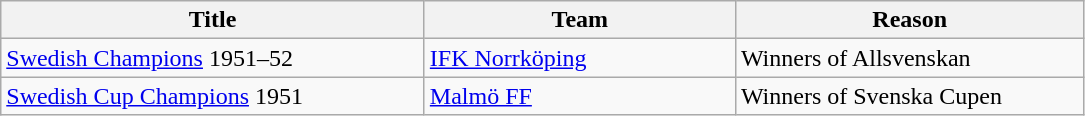<table class="wikitable" style="text-align: left;">
<tr>
<th style="width: 275px;">Title</th>
<th style="width: 200px;">Team</th>
<th style="width: 225px;">Reason</th>
</tr>
<tr>
<td><a href='#'>Swedish Champions</a> 1951–52</td>
<td><a href='#'>IFK Norrköping</a></td>
<td>Winners of Allsvenskan</td>
</tr>
<tr>
<td><a href='#'>Swedish Cup Champions</a> 1951</td>
<td><a href='#'>Malmö FF</a></td>
<td>Winners of Svenska Cupen</td>
</tr>
</table>
